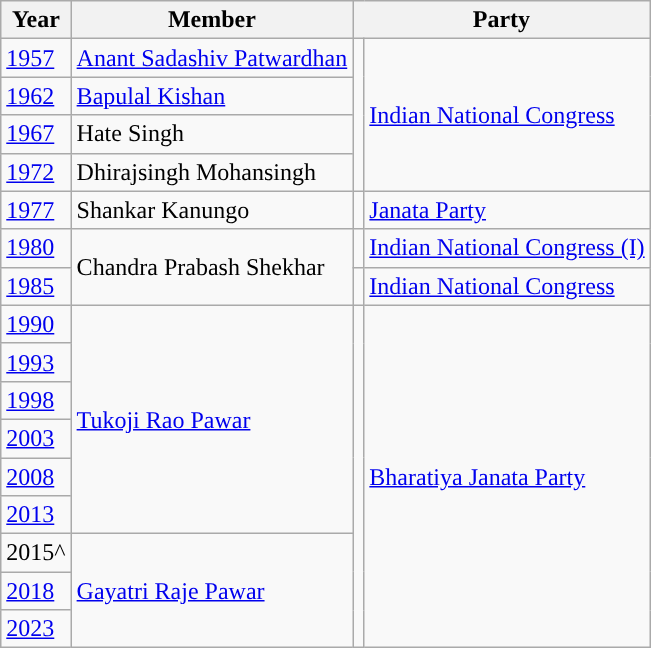<table class="wikitable">
<tr>
<th>Year</th>
<th>Member</th>
<th colspan="2">Party</th>
</tr>
<tr>
<td><a href='#'>1957</a></td>
<td><a href='#'>Anant Sadashiv Patwardhan</a></td>
<td rowspan="4" style="background-color: "></td>
<td rowspan="4"><a href='#'>Indian National Congress</a></td>
</tr>
<tr>
<td><a href='#'>1962</a></td>
<td><a href='#'>Bapulal Kishan</a></td>
</tr>
<tr>
<td><a href='#'>1967</a></td>
<td>Hate Singh</td>
</tr>
<tr>
<td><a href='#'>1972</a></td>
<td>Dhirajsingh Mohansingh</td>
</tr>
<tr>
<td><a href='#'>1977</a></td>
<td>Shankar Kanungo</td>
<td style="background-color: "></td>
<td><a href='#'>Janata Party</a></td>
</tr>
<tr>
<td><a href='#'>1980</a></td>
<td rowspan="2">Chandra Prabash Shekhar</td>
<td style="background-color: "></td>
<td><a href='#'>Indian National Congress (I)</a></td>
</tr>
<tr>
<td><a href='#'>1985</a></td>
<td style="background-color: "></td>
<td><a href='#'>Indian National Congress</a></td>
</tr>
<tr>
<td><a href='#'>1990</a></td>
<td rowspan="6"><a href='#'>Tukoji Rao Pawar</a></td>
<td rowspan="9" style="background-color: "></td>
<td rowspan="9"><a href='#'>Bharatiya Janata Party</a></td>
</tr>
<tr>
<td><a href='#'>1993</a></td>
</tr>
<tr>
<td><a href='#'>1998</a></td>
</tr>
<tr>
<td><a href='#'>2003</a></td>
</tr>
<tr>
<td><a href='#'>2008</a></td>
</tr>
<tr>
<td><a href='#'>2013</a></td>
</tr>
<tr>
<td>2015^</td>
<td rowspan="3"><a href='#'>Gayatri Raje Pawar</a></td>
</tr>
<tr>
<td><a href='#'>2018</a></td>
</tr>
<tr>
<td><a href='#'>2023</a></td>
</tr>
</table>
